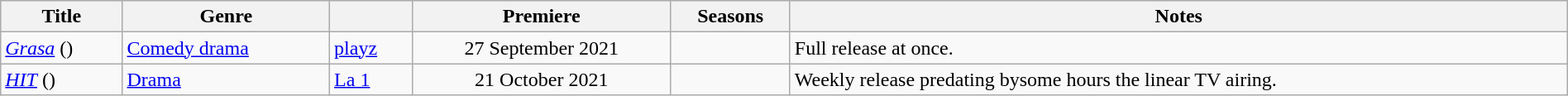<table class="wikitable sortable" style="width:100%;">
<tr>
<th>Title</th>
<th>Genre</th>
<th></th>
<th>Premiere</th>
<th>Seasons</th>
<th>Notes</th>
</tr>
<tr>
<td><em><a href='#'>Grasa</a></em> ()</td>
<td><a href='#'>Comedy drama</a></td>
<td><a href='#'>playz</a></td>
<td align = "center">27 September 2021</td>
<td align = "center"></td>
<td>Full release at once.</td>
</tr>
<tr>
<td><em><a href='#'>HIT</a></em> ()</td>
<td><a href='#'>Drama</a></td>
<td><a href='#'>La 1</a></td>
<td align = "center">21 October 2021</td>
<td align = "center"></td>
<td>Weekly release predating bysome hours the linear TV airing.</td>
</tr>
</table>
